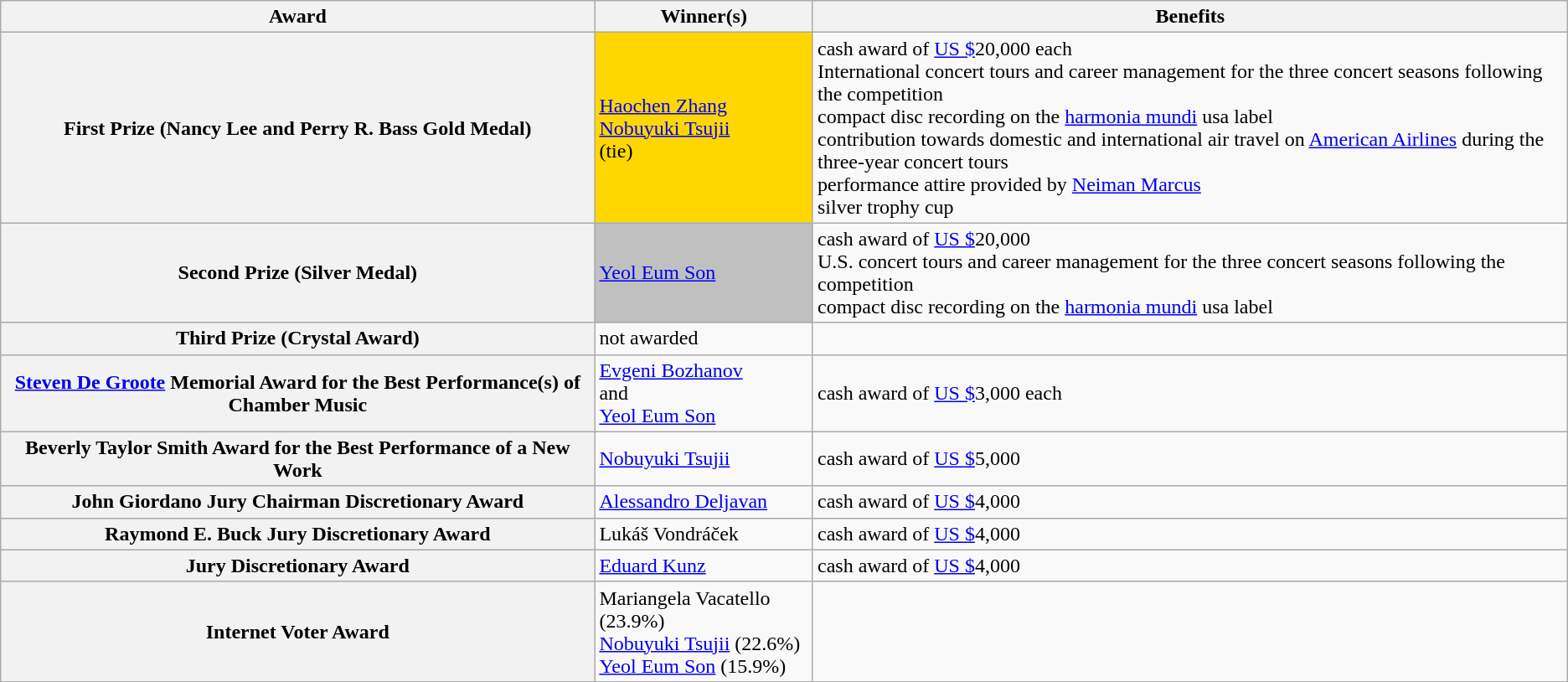<table class="wikitable">
<tr>
<th>Award</th>
<th>Winner(s)</th>
<th>Benefits</th>
</tr>
<tr>
<th>First Prize (Nancy Lee and Perry R. Bass Gold Medal)</th>
<td bgcolor="gold"> <a href='#'>Haochen Zhang</a><br> <a href='#'>Nobuyuki Tsujii</a><br>(tie)</td>
<td>cash award of <a href='#'>US $</a>20,000 each<br>International concert tours and career management for the three concert seasons following the competition<br>compact disc recording on the <a href='#'>harmonia mundi</a> usa label<br>contribution towards domestic and international air travel on <a href='#'>American Airlines</a> during the three-year concert tours<br>performance attire provided by <a href='#'>Neiman Marcus</a><br>silver trophy cup</td>
</tr>
<tr>
<th>Second Prize (Silver Medal)</th>
<td bgcolor="silver"> <a href='#'>Yeol Eum Son</a></td>
<td>cash award of <a href='#'>US $</a>20,000<br>U.S. concert tours and career management for the three concert seasons following the competition<br>compact disc recording on the <a href='#'>harmonia mundi</a> usa label</td>
</tr>
<tr>
<th>Third Prize (Crystal Award)</th>
<td>not awarded</td>
</tr>
<tr>
<th><a href='#'>Steven De Groote</a> Memorial Award for the Best Performance(s) of Chamber Music</th>
<td> <a href='#'>Evgeni Bozhanov</a><br>and<br> <a href='#'>Yeol Eum Son</a></td>
<td>cash award of <a href='#'>US $</a>3,000 each</td>
</tr>
<tr>
<th>Beverly Taylor Smith Award for the Best Performance of a New Work</th>
<td> <a href='#'>Nobuyuki Tsujii</a></td>
<td>cash award of <a href='#'>US $</a>5,000</td>
</tr>
<tr>
<th>John Giordano Jury Chairman Discretionary Award</th>
<td> <a href='#'>Alessandro Deljavan</a></td>
<td>cash award of <a href='#'>US $</a>4,000</td>
</tr>
<tr>
<th>Raymond E. Buck Jury Discretionary Award</th>
<td> Lukáš Vondráček</td>
<td>cash award of <a href='#'>US $</a>4,000</td>
</tr>
<tr>
<th>Jury Discretionary Award</th>
<td> <a href='#'>Eduard Kunz</a></td>
<td>cash award of <a href='#'>US $</a>4,000</td>
</tr>
<tr>
<th>Internet Voter Award</th>
<td> Mariangela Vacatello (23.9%)<br> <a href='#'>Nobuyuki Tsujii</a> (22.6%)<br> <a href='#'>Yeol Eum Son</a> (15.9%)</td>
</tr>
<tr>
</tr>
</table>
